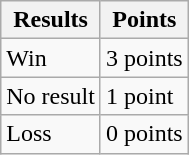<table class="wikitable">
<tr>
<th colspan="1">Results</th>
<th colspan="1">Points</th>
</tr>
<tr>
<td>Win</td>
<td>3 points</td>
</tr>
<tr>
<td>No result</td>
<td>1 point</td>
</tr>
<tr>
<td>Loss</td>
<td>0 points</td>
</tr>
</table>
